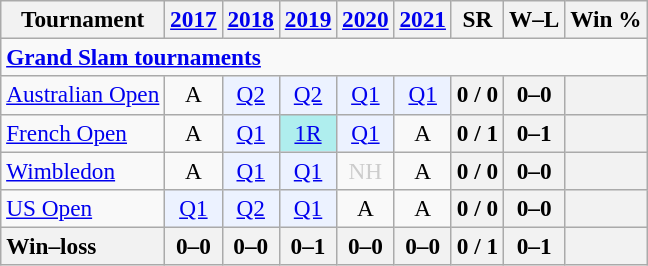<table class=wikitable style=text-align:center;font-size:97%>
<tr>
<th>Tournament</th>
<th><a href='#'>2017</a></th>
<th><a href='#'>2018</a></th>
<th><a href='#'>2019</a></th>
<th><a href='#'>2020</a></th>
<th><a href='#'>2021</a></th>
<th>SR</th>
<th>W–L</th>
<th>Win %</th>
</tr>
<tr>
<td colspan="21" align="left"><strong><a href='#'>Grand Slam tournaments</a></strong></td>
</tr>
<tr>
<td align=left><a href='#'>Australian Open</a></td>
<td>A</td>
<td bgcolor=ecf2ff><a href='#'>Q2</a></td>
<td bgcolor=ecf2ff><a href='#'>Q2</a></td>
<td bgcolor=ecf2ff><a href='#'>Q1</a></td>
<td bgcolor=ecf2ff><a href='#'>Q1</a></td>
<th>0 / 0</th>
<th>0–0</th>
<th></th>
</tr>
<tr>
<td align=left><a href='#'>French Open</a></td>
<td>A</td>
<td bgcolor=ecf2ff><a href='#'>Q1</a></td>
<td bgcolor=afeeee><a href='#'>1R</a></td>
<td bgcolor=ecf2ff><a href='#'>Q1</a></td>
<td>A</td>
<th>0 / 1</th>
<th>0–1</th>
<th></th>
</tr>
<tr>
<td align=left><a href='#'>Wimbledon</a></td>
<td>A</td>
<td bgcolor=ecf2ff><a href='#'>Q1</a></td>
<td bgcolor=ecf2ff><a href='#'>Q1</a></td>
<td colspan=1 style=color:#cccccc>NH</td>
<td>A</td>
<th>0 / 0</th>
<th>0–0</th>
<th></th>
</tr>
<tr>
<td align=left><a href='#'>US Open</a></td>
<td bgcolor=ecf2ff><a href='#'>Q1</a></td>
<td bgcolor=ecf2ff><a href='#'>Q2</a></td>
<td bgcolor=ecf2ff><a href='#'>Q1</a></td>
<td>A</td>
<td>A</td>
<th>0 / 0</th>
<th>0–0</th>
<th></th>
</tr>
<tr>
<th style=text-align:left>Win–loss</th>
<th>0–0</th>
<th>0–0</th>
<th>0–1</th>
<th>0–0</th>
<th>0–0</th>
<th>0 / 1</th>
<th>0–1</th>
<th></th>
</tr>
</table>
